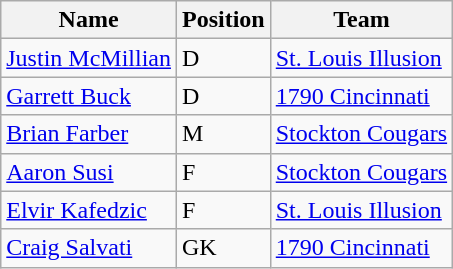<table class="wikitable">
<tr>
<th>Name</th>
<th>Position</th>
<th>Team</th>
</tr>
<tr>
<td><a href='#'>Justin McMillian</a></td>
<td>D</td>
<td><a href='#'>St. Louis Illusion</a></td>
</tr>
<tr>
<td><a href='#'>Garrett Buck</a></td>
<td>D</td>
<td><a href='#'>1790 Cincinnati</a></td>
</tr>
<tr>
<td><a href='#'>Brian Farber</a></td>
<td>M</td>
<td><a href='#'>Stockton Cougars</a></td>
</tr>
<tr>
<td><a href='#'>Aaron Susi</a></td>
<td>F</td>
<td><a href='#'>Stockton Cougars</a></td>
</tr>
<tr>
<td><a href='#'>Elvir Kafedzic</a></td>
<td>F</td>
<td><a href='#'>St. Louis Illusion</a></td>
</tr>
<tr>
<td><a href='#'>Craig Salvati</a></td>
<td>GK</td>
<td><a href='#'>1790 Cincinnati</a></td>
</tr>
</table>
